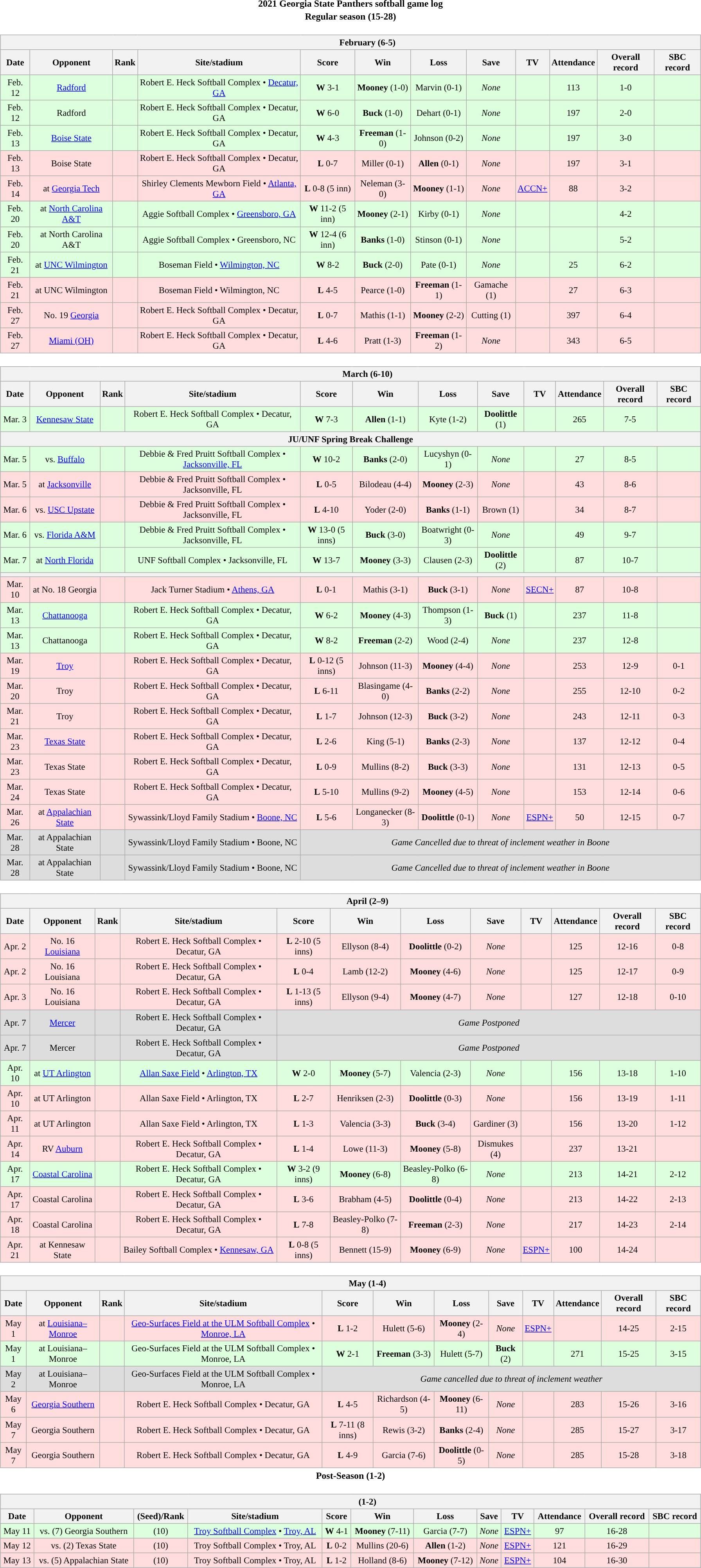<table class="toccolours" width=95% style="clear:both; margin:1.5em auto; text-align:center;">
<tr>
<th colspan=2>2021 Georgia State Panthers softball game log</th>
</tr>
<tr>
<th colspan=2>Regular season (15-28)</th>
</tr>
<tr valign="top">
<td><br><table class="wikitable collapsible" style="margin:auto; width:100%; text-align:center; font-size:95%">
<tr>
<th colspan=12 style="padding-left:4em;">February (6-5)</th>
</tr>
<tr>
<th>Date</th>
<th>Opponent</th>
<th>Rank</th>
<th>Site/stadium</th>
<th>Score</th>
<th>Win</th>
<th>Loss</th>
<th>Save</th>
<th>TV</th>
<th>Attendance</th>
<th>Overall record</th>
<th>SBC record</th>
</tr>
<tr align="center" bgcolor=#ddffdd>
<td>Feb. 12</td>
<td><a href='#'>Radford</a></td>
<td></td>
<td>Robert E. Heck Softball Complex • <a href='#'>Decatur, GA</a></td>
<td><strong>W</strong> 3-1</td>
<td><strong>Mooney</strong> (1-0)</td>
<td>Marvin (0-1)</td>
<td><em>None</em></td>
<td></td>
<td>113</td>
<td>1-0</td>
<td></td>
</tr>
<tr align="center" bgcolor=#ddffdd>
<td>Feb. 12</td>
<td>Radford</td>
<td></td>
<td>Robert E. Heck Softball Complex • Decatur, GA</td>
<td><strong>W</strong> 6-0</td>
<td><strong>Buck</strong> (1-0)</td>
<td>Dehart (0-1)</td>
<td><em>None</em></td>
<td></td>
<td>197</td>
<td>2-0</td>
<td></td>
</tr>
<tr align="center" bgcolor=#ddffdd>
<td>Feb. 13</td>
<td><a href='#'>Boise State</a></td>
<td></td>
<td>Robert E. Heck Softball Complex • Decatur, GA</td>
<td><strong>W</strong> 4-3</td>
<td><strong>Freeman</strong> (1-0)</td>
<td>Johnson (0-2)</td>
<td><em>None</em></td>
<td></td>
<td>197</td>
<td>3-0</td>
<td></td>
</tr>
<tr align="center" bgcolor=#ffdddd>
<td>Feb. 13</td>
<td>Boise State</td>
<td></td>
<td>Robert E. Heck Softball Complex • Decatur, GA</td>
<td><strong>L</strong> 0-7</td>
<td>Miller (0-1)</td>
<td><strong>Allen</strong> (0-1)</td>
<td><em>None</em></td>
<td></td>
<td>197</td>
<td>3-1</td>
<td></td>
</tr>
<tr align="center" bgcolor=#ffdddd>
<td>Feb. 14</td>
<td>at <a href='#'>Georgia Tech</a></td>
<td></td>
<td>Shirley Clements Mewborn Field • <a href='#'>Atlanta, GA</a></td>
<td><strong>L</strong> 0-8 (5 inn)</td>
<td>Neleman (3-0)</td>
<td><strong>Mooney</strong> (1-1)</td>
<td><em>None</em></td>
<td><a href='#'>ACCN+</a></td>
<td>88</td>
<td>3-2</td>
<td></td>
</tr>
<tr align="center" bgcolor=#ddffdd>
<td>Feb. 20</td>
<td>at <a href='#'>North Carolina A&T</a></td>
<td></td>
<td>Aggie Softball Complex • <a href='#'>Greensboro, GA</a></td>
<td><strong>W</strong> 11-2 (5 inn)</td>
<td><strong>Mooney</strong> (2-1)</td>
<td>Kirby (0-1)</td>
<td><em>None</em></td>
<td></td>
<td></td>
<td>4-2</td>
<td></td>
</tr>
<tr align="center" bgcolor=#ddffdd>
<td>Feb. 20</td>
<td>at North Carolina A&T</td>
<td></td>
<td>Aggie Softball Complex • Greensboro, NC</td>
<td><strong>W</strong> 12-4 (6 inn)</td>
<td><strong>Banks</strong> (1-0)</td>
<td>Stinson (0-1)</td>
<td><em>None</em></td>
<td></td>
<td></td>
<td>5-2</td>
<td></td>
</tr>
<tr align="center" bgcolor=#ddffdd>
<td>Feb. 21</td>
<td>at <a href='#'>UNC Wilmington</a></td>
<td></td>
<td>Boseman Field • <a href='#'>Wilmington, NC</a></td>
<td><strong>W</strong> 8-2</td>
<td><strong>Buck</strong> (2-0)</td>
<td>Pate (0-1)</td>
<td><em>None</em></td>
<td></td>
<td>25</td>
<td>6-2</td>
<td></td>
</tr>
<tr align="center" bgcolor=#ffdddd>
<td>Feb. 21</td>
<td>at UNC Wilmington</td>
<td></td>
<td>Boseman Field • Wilmington, NC</td>
<td><strong>L</strong> 4-5</td>
<td>Pearce (1-0)</td>
<td><strong>Freeman</strong> (1-1)</td>
<td>Gamache (1)</td>
<td></td>
<td>27</td>
<td>6-3</td>
<td></td>
</tr>
<tr align="center" bgcolor=#ffdddd>
<td>Feb. 27</td>
<td>No. 19 <a href='#'>Georgia</a></td>
<td></td>
<td>Robert E. Heck Softball Complex • Decatur, GA</td>
<td><strong>L</strong> 0-7</td>
<td>Mathis (1-1)</td>
<td><strong>Mooney</strong> (2-2)</td>
<td>Cutting (1)</td>
<td></td>
<td>397</td>
<td>6-4</td>
<td></td>
</tr>
<tr align="center" bgcolor=#ffdddd>
<td>Feb. 27</td>
<td><a href='#'>Miami (OH)</a></td>
<td></td>
<td>Robert E. Heck Softball Complex • Decatur, GA</td>
<td><strong>L</strong> 4-6</td>
<td>Pratt (1-3)</td>
<td><strong>Freeman</strong> (1-2)</td>
<td><em>None</em></td>
<td></td>
<td>343</td>
<td>6-5</td>
<td></td>
</tr>
</table>
</td>
</tr>
<tr>
<td><br><table class="wikitable collapsible " style="margin:auto; width:100%; text-align:center; font-size:95%">
<tr>
<th colspan=12 style="padding-left:4em;">March (6-10)</th>
</tr>
<tr>
<th>Date</th>
<th>Opponent</th>
<th>Rank</th>
<th>Site/stadium</th>
<th>Score</th>
<th>Win</th>
<th>Loss</th>
<th>Save</th>
<th>TV</th>
<th>Attendance</th>
<th>Overall record</th>
<th>SBC record</th>
</tr>
<tr align="center" bgcolor=#ddffdd>
<td>Mar. 3</td>
<td><a href='#'>Kennesaw State</a></td>
<td></td>
<td>Robert E. Heck Softball Complex • Decatur, GA</td>
<td><strong>W</strong> 7-3</td>
<td><strong>Allen</strong> (1-1)</td>
<td>Kyte (1-2)</td>
<td><strong>Doolittle</strong> (1)</td>
<td></td>
<td>265</td>
<td>7-5</td>
<td></td>
</tr>
<tr>
<th colspan=12>JU/UNF Spring Break Challenge</th>
</tr>
<tr align="center" bgcolor=#ddffdd>
<td>Mar. 5</td>
<td>vs. <a href='#'>Buffalo</a></td>
<td></td>
<td>Debbie & Fred Pruitt Softball Complex • <a href='#'>Jacksonville, FL</a></td>
<td><strong>W</strong> 10-2</td>
<td><strong>Banks</strong> (2-0)</td>
<td>Lucyshyn (0-1)</td>
<td><em>None</em></td>
<td></td>
<td>27</td>
<td>8-5</td>
<td></td>
</tr>
<tr align="center" bgcolor=#ffdddd>
<td>Mar. 5</td>
<td>at <a href='#'>Jacksonville</a></td>
<td></td>
<td>Debbie & Fred Pruitt Softball Complex • Jacksonville, FL</td>
<td><strong>L</strong> 0-5</td>
<td>Bilodeau (4-4)</td>
<td><strong>Mooney</strong> (2-3)</td>
<td><em>None</em></td>
<td></td>
<td>43</td>
<td>8-6</td>
<td></td>
</tr>
<tr align="center" bgcolor=#ffdddd>
<td>Mar. 6</td>
<td>vs. <a href='#'>USC Upstate</a></td>
<td></td>
<td>Debbie & Fred Pruitt Softball Complex • Jacksonville, FL</td>
<td><strong>L</strong> 4-10</td>
<td>Yoder (2-0)</td>
<td><strong>Banks</strong> (1-1)</td>
<td>Brown (1)</td>
<td></td>
<td>34</td>
<td>8-7</td>
<td></td>
</tr>
<tr align="center" bgcolor=#ddffdd>
<td>Mar. 6</td>
<td>vs. <a href='#'>Florida A&M</a></td>
<td></td>
<td>Debbie & Fred Pruitt Softball Complex • Jacksonville, FL</td>
<td><strong>W</strong> 13-0 (5 inns)</td>
<td><strong>Buck</strong> (3-0)</td>
<td>Boatwright (0-3)</td>
<td><em>None</em></td>
<td></td>
<td>49</td>
<td>9-7</td>
<td></td>
</tr>
<tr align="center" bgcolor=#ddffdd>
<td>Mar. 7</td>
<td>at <a href='#'>North Florida</a></td>
<td></td>
<td>UNF Softball Complex • Jacksonville, FL</td>
<td><strong>W</strong> 13-7</td>
<td><strong>Mooney</strong> (3-3)</td>
<td>Clausen (2-3)</td>
<td><strong>Doolittle</strong> (2)</td>
<td></td>
<td>87</td>
<td>10-7</td>
<td></td>
</tr>
<tr>
<th colspan=12></th>
</tr>
<tr align="center" bgcolor=#ffdddd>
<td>Mar. 10</td>
<td>at No. 18 Georgia</td>
<td></td>
<td>Jack Turner Stadium • <a href='#'>Athens, GA</a></td>
<td><strong>L</strong> 0-1</td>
<td>Mathis (3-1)</td>
<td><strong>Buck</strong> (3-1)</td>
<td><em>None</em></td>
<td><a href='#'>SECN+</a></td>
<td>87</td>
<td>10-8</td>
<td></td>
</tr>
<tr align="center" bgcolor=#ddffdd>
<td>Mar. 13</td>
<td><a href='#'>Chattanooga</a></td>
<td></td>
<td>Robert E. Heck Softball Complex • Decatur, GA</td>
<td><strong>W</strong> 6-2</td>
<td><strong>Mooney</strong> (4-3)</td>
<td>Thompson (1-3)</td>
<td><strong>Buck</strong> (1)</td>
<td></td>
<td>237</td>
<td>11-8</td>
<td></td>
</tr>
<tr align="center" bgcolor=#ddffdd>
<td>Mar. 13</td>
<td>Chattanooga</td>
<td></td>
<td>Robert E. Heck Softball Complex • Decatur, GA</td>
<td><strong>W</strong> 8-2</td>
<td><strong>Freeman</strong> (2-2)</td>
<td>Wood (2-4)</td>
<td><em>None</em></td>
<td></td>
<td>237</td>
<td>12-8</td>
<td></td>
</tr>
<tr align="center" bgcolor=#ffdddd>
<td>Mar. 19</td>
<td><a href='#'>Troy</a></td>
<td></td>
<td>Robert E. Heck Softball Complex • Decatur, GA</td>
<td><strong>L</strong> 0-12 (5 inns)</td>
<td>Johnson (11-3)</td>
<td><strong>Mooney</strong> (4-4)</td>
<td><em>None</em></td>
<td></td>
<td>253</td>
<td>12-9</td>
<td>0-1</td>
</tr>
<tr align="center" bgcolor=#ffdddd>
<td>Mar. 20</td>
<td>Troy</td>
<td></td>
<td>Robert E. Heck Softball Complex • Decatur, GA</td>
<td><strong>L</strong> 6-11</td>
<td>Blasingame (4-0)</td>
<td><strong>Banks</strong> (2-2)</td>
<td><em>None</em></td>
<td></td>
<td>255</td>
<td>12-10</td>
<td>0-2</td>
</tr>
<tr align="center" bgcolor=#ffdddd>
<td>Mar. 21</td>
<td>Troy</td>
<td></td>
<td>Robert E. Heck Softball Complex • Decatur, GA</td>
<td><strong>L</strong> 1-7</td>
<td>Johnson (12-3)</td>
<td><strong>Buck</strong> (3-2)</td>
<td><em>None</em></td>
<td></td>
<td>243</td>
<td>12-11</td>
<td>0-3</td>
</tr>
<tr align="center" bgcolor=#ffdddd>
<td>Mar. 23</td>
<td><a href='#'>Texas State</a></td>
<td></td>
<td>Robert E. Heck Softball Complex • Decatur, GA</td>
<td><strong>L</strong> 2-6</td>
<td>King (5-1)</td>
<td><strong>Banks</strong> (2-3)</td>
<td><em>None</em></td>
<td></td>
<td>137</td>
<td>12-12</td>
<td>0-4</td>
</tr>
<tr align="center" bgcolor=#ffdddd>
<td>Mar. 23</td>
<td>Texas State</td>
<td></td>
<td>Robert E. Heck Softball Complex • Decatur, GA</td>
<td><strong>L</strong> 0-9</td>
<td>Mullins (8-2)</td>
<td><strong>Buck</strong> (3-3)</td>
<td><em>None</em></td>
<td></td>
<td>131</td>
<td>12-13</td>
<td>0-5</td>
</tr>
<tr align="center" bgcolor=#ffdddd>
<td>Mar. 24</td>
<td>Texas State</td>
<td></td>
<td>Robert E. Heck Softball Complex • Decatur, GA</td>
<td><strong>L</strong> 5-10</td>
<td>Mullins (9-2)</td>
<td><strong>Mooney</strong> (4-5)</td>
<td><em>None</em></td>
<td></td>
<td>153</td>
<td>12-14</td>
<td>0-6</td>
</tr>
<tr align="center" bgcolor=#ffdddd>
<td>Mar. 26</td>
<td>at <a href='#'>Appalachian State</a></td>
<td></td>
<td>Sywassink/Lloyd Family Stadium • <a href='#'>Boone, NC</a></td>
<td><strong>L</strong> 5-6</td>
<td>Longanecker (8-3)</td>
<td><strong>Doolittle</strong> (0-1)</td>
<td><em>None</em></td>
<td><a href='#'>ESPN+</a></td>
<td>50</td>
<td>12-15</td>
<td>0-7</td>
</tr>
<tr align="center" bgcolor=#dddddd>
<td>Mar. 28</td>
<td>at Appalachian State</td>
<td></td>
<td>Sywassink/Lloyd Family Stadium • Boone, NC</td>
<td colspan=12><em>Game Cancelled due to threat of inclement weather in Boone</em></td>
</tr>
<tr align="center" bgcolor=#dddddd>
<td>Mar. 28</td>
<td>at Appalachian State</td>
<td></td>
<td>Sywassink/Lloyd Family Stadium • Boone, NC</td>
<td colspan=12><em>Game Cancelled due to threat of inclement weather in Boone</em></td>
</tr>
</table>
</td>
</tr>
<tr>
<td><br><table class="wikitable collapsible " style="margin:auto; width:100%; text-align:center; font-size:95%">
<tr>
<th colspan=12 style="padding-left:4em;">April (2–9)</th>
</tr>
<tr>
<th>Date</th>
<th>Opponent</th>
<th>Rank</th>
<th>Site/stadium</th>
<th>Score</th>
<th>Win</th>
<th>Loss</th>
<th>Save</th>
<th>TV</th>
<th>Attendance</th>
<th>Overall record</th>
<th>SBC record</th>
</tr>
<tr align="center" bgcolor=#ffdddd>
<td>Apr. 2</td>
<td>No. 16 <a href='#'>Louisiana</a></td>
<td></td>
<td>Robert E. Heck Softball Complex • Decatur, GA</td>
<td><strong>L</strong> 2-10 (5 inns)</td>
<td>Ellyson (8-4)</td>
<td><strong>Doolittle</strong> (0-2)</td>
<td><em>None</em></td>
<td></td>
<td>125</td>
<td>12-16</td>
<td>0-8</td>
</tr>
<tr align="center" bgcolor=#ffdddd>
<td>Apr. 2</td>
<td>No. 16 Louisiana</td>
<td></td>
<td>Robert E. Heck Softball Complex • Decatur, GA</td>
<td><strong>L</strong> 0-4</td>
<td>Lamb (12-2)</td>
<td><strong>Mooney</strong> (4-6)</td>
<td><em>None</em></td>
<td></td>
<td>125</td>
<td>12-17</td>
<td>0-9</td>
</tr>
<tr align="center" bgcolor=#ffdddd>
<td>Apr. 3</td>
<td>No. 16 Louisiana</td>
<td></td>
<td>Robert E. Heck Softball Complex • Decatur, GA</td>
<td><strong>L</strong> 1-13 (5 inns)</td>
<td>Ellyson (9-4)</td>
<td><strong>Mooney</strong> (4-7)</td>
<td><em>None</em></td>
<td></td>
<td>127</td>
<td>12-18</td>
<td>0-10</td>
</tr>
<tr align="center" bgcolor=#dddddd>
<td>Apr. 7</td>
<td><a href='#'>Mercer</a></td>
<td></td>
<td>Robert E. Heck Softball Complex • Decatur, GA</td>
<td colspan=12><em>Game Postponed</em></td>
</tr>
<tr align="center" bgcolor=#dddddd>
<td>Apr. 7</td>
<td>Mercer</td>
<td></td>
<td>Robert E. Heck Softball Complex • Decatur, GA</td>
<td colspan=12><em>Game Postponed</em></td>
</tr>
<tr align="center" bgcolor=#ddffdd>
<td>Apr. 10</td>
<td>at <a href='#'>UT Arlington</a></td>
<td></td>
<td><a href='#'>Allan Saxe Field</a> • <a href='#'>Arlington, TX</a></td>
<td><strong>W</strong> 2-0</td>
<td><strong>Mooney</strong> (5-7)</td>
<td>Valencia (2-3)</td>
<td><em>None</em></td>
<td></td>
<td>156</td>
<td>13-18</td>
<td>1-10</td>
</tr>
<tr align="center" bgcolor=#ffdddd>
<td>Apr. 10</td>
<td>at UT Arlington</td>
<td></td>
<td>Allan Saxe Field • Arlington, TX</td>
<td><strong>L</strong> 2-7</td>
<td>Henriksen (2-3)</td>
<td><strong>Doolittle</strong> (0-3)</td>
<td><em>None</em></td>
<td></td>
<td>156</td>
<td>13-19</td>
<td>1-11</td>
</tr>
<tr align="center" bgcolor=#ffdddd>
<td>Apr. 11</td>
<td>at UT Arlington</td>
<td></td>
<td>Allan Saxe Field • Arlington, TX</td>
<td><strong>L</strong> 1-3</td>
<td>Valencia (3-3)</td>
<td><strong>Buck</strong> (3-4)</td>
<td>Gardiner (3)</td>
<td></td>
<td>156</td>
<td>13-20</td>
<td>1-12</td>
</tr>
<tr align="center" bgcolor=#ffdddd>
<td>Apr. 14</td>
<td>RV <a href='#'>Auburn</a></td>
<td></td>
<td>Robert E. Heck Softball Complex • Decatur, GA</td>
<td><strong>L</strong> 1-4</td>
<td>Lowe (11-3)</td>
<td><strong>Mooney</strong> (5-8)</td>
<td>Dismukes (4)</td>
<td></td>
<td>237</td>
<td>13-21</td>
<td></td>
</tr>
<tr align="center" bgcolor=#ddffdd>
<td>Apr. 17</td>
<td><a href='#'>Coastal Carolina</a></td>
<td></td>
<td>Robert E. Heck Softball Complex • Decatur, GA</td>
<td><strong>W</strong> 3-2 (9 inns)</td>
<td><strong>Mooney</strong> (6-8)</td>
<td>Beasley-Polko (6-8)</td>
<td><em>None</em></td>
<td></td>
<td>213</td>
<td>14-21</td>
<td>2-12</td>
</tr>
<tr align="center" bgcolor=#ffdddd>
<td>Apr. 17</td>
<td>Coastal Carolina</td>
<td></td>
<td>Robert E. Heck Softball Complex • Decatur, GA</td>
<td><strong>L</strong> 3-6</td>
<td>Brabham (4-5)</td>
<td><strong>Doolittle</strong> (0-4)</td>
<td><em>None</em></td>
<td></td>
<td>213</td>
<td>14-22</td>
<td>2-13</td>
</tr>
<tr align="center" bgcolor=#ffdddd>
<td>Apr. 18</td>
<td>Coastal Carolina</td>
<td></td>
<td>Robert E. Heck Softball Complex • Decatur, GA</td>
<td><strong>L</strong> 7-8</td>
<td>Beasley-Polko (7-8)</td>
<td><strong>Freeman</strong> (2-3)</td>
<td><em>None</em></td>
<td></td>
<td>217</td>
<td>14-23</td>
<td>2-14</td>
</tr>
<tr align="center" bgcolor=#ffdddd>
<td>Apr. 21</td>
<td>at Kennesaw State</td>
<td></td>
<td>Bailey Softball Complex • <a href='#'>Kennesaw, GA</a></td>
<td><strong>L</strong> 0-8 (5 inns)</td>
<td>Bennett (15-9)</td>
<td><strong>Mooney</strong> (6-9)</td>
<td><em>None</em></td>
<td><a href='#'>ESPN+</a></td>
<td>100</td>
<td>14-24</td>
<td></td>
</tr>
</table>
</td>
</tr>
<tr>
<td><br><table class="wikitable collapsible " style="margin:auto; width:100%; text-align:center; font-size:95%">
<tr>
<th colspan=12 style="padding-left:4em;">May (1-4)</th>
</tr>
<tr>
<th>Date</th>
<th>Opponent</th>
<th>Rank</th>
<th>Site/stadium</th>
<th>Score</th>
<th>Win</th>
<th>Loss</th>
<th>Save</th>
<th>TV</th>
<th>Attendance</th>
<th>Overall record</th>
<th>SBC record</th>
</tr>
<tr align="center" bgcolor=#ffdddd>
<td>May 1</td>
<td>at <a href='#'>Louisiana–Monroe</a></td>
<td></td>
<td><a href='#'>Geo-Surfaces Field at the ULM Softball Complex</a> • <a href='#'>Monroe, LA</a></td>
<td><strong>L</strong> 1-2</td>
<td>Hulett (5-6)</td>
<td><strong>Mooney</strong> (2-4)</td>
<td><em>None</em></td>
<td><a href='#'>ESPN+</a></td>
<td></td>
<td>14-25</td>
<td>2-15</td>
</tr>
<tr align="center" bgcolor=#ddffdd>
<td>May 1</td>
<td>at Louisiana–Monroe</td>
<td></td>
<td>Geo-Surfaces Field at the ULM Softball Complex • Monroe, LA</td>
<td><strong>W</strong> 2-1</td>
<td><strong>Freeman</strong> (3-3)</td>
<td>Hulett (5-7)</td>
<td><strong>Buck</strong> (2)</td>
<td></td>
<td>271</td>
<td>15-25</td>
<td>3-15</td>
</tr>
<tr align="center" bgcolor=#dddddd>
<td>May 2</td>
<td>at Louisiana–Monroe</td>
<td></td>
<td>Geo-Surfaces Field at the ULM Softball Complex • Monroe, LA</td>
<td colspan=12><em>Game cancelled due to threat of inclement weather</em></td>
</tr>
<tr align="center" bgcolor=#ffdddd>
<td>May 6</td>
<td><a href='#'>Georgia Southern</a></td>
<td></td>
<td>Robert E. Heck Softball Complex • Decatur, GA</td>
<td><strong>L</strong> 4-5</td>
<td>Richardson (4-5)</td>
<td><strong>Mooney</strong> (6-11)</td>
<td><em>None</em></td>
<td></td>
<td>283</td>
<td>15-26</td>
<td>3-16</td>
</tr>
<tr align="center" bgcolor=#ffdddd>
<td>May 7</td>
<td>Georgia Southern</td>
<td></td>
<td>Robert E. Heck Softball Complex • Decatur, GA</td>
<td><strong>L</strong> 7-11 (8 inns)</td>
<td>Rewis (3-2)</td>
<td><strong>Banks</strong> (2-4)</td>
<td><em>None</em></td>
<td></td>
<td>285</td>
<td>15-27</td>
<td>3-17</td>
</tr>
<tr align="center" bgcolor=#ffdddd>
<td>May 7</td>
<td>Georgia Southern</td>
<td></td>
<td>Robert E. Heck Softball Complex • Decatur, GA</td>
<td><strong>L</strong> 4-9</td>
<td>Garcia (7-6)</td>
<td><strong>Doolittle</strong> (0-5)</td>
<td><em>None</em></td>
<td></td>
<td>285</td>
<td>15-28</td>
<td>3-18</td>
</tr>
</table>
</td>
</tr>
<tr>
<th colspan=2>Post-Season (1-2)</th>
</tr>
<tr>
<td><br><table class="wikitable collapsible" style="margin:auto; width:100%; text-align:center; font-size:95%">
<tr>
<th colspan=12 style="padding-left:4em;"> (1-2)</th>
</tr>
<tr>
<th>Date</th>
<th>Opponent</th>
<th>(Seed)/Rank</th>
<th>Site/stadium</th>
<th>Score</th>
<th>Win</th>
<th>Loss</th>
<th>Save</th>
<th>TV</th>
<th>Attendance</th>
<th>Overall record</th>
<th>SBC record</th>
</tr>
<tr align="center" bgcolor=#ddffdd>
<td>May 11</td>
<td>vs. (7) Georgia Southern</td>
<td>(10)</td>
<td><a href='#'>Troy Softball Complex</a> • <a href='#'>Troy, AL</a></td>
<td><strong>W</strong> 4-1</td>
<td><strong>Mooney</strong> (7-11)</td>
<td>Garcia (7-7)</td>
<td><em>None</em></td>
<td><a href='#'>ESPN+</a></td>
<td>97</td>
<td>16-28</td>
<td></td>
</tr>
<tr align="center" bgcolor=#ffdddd>
<td>May 12</td>
<td>vs. (2) Texas State</td>
<td>(10)</td>
<td>Troy Softball Complex • Troy, AL</td>
<td><strong>L</strong> 0-2</td>
<td>Mullins (20-6)</td>
<td><strong>Allen</strong> (1-2)</td>
<td><em>None</em></td>
<td><a href='#'>ESPN+</a></td>
<td>121</td>
<td>16-29</td>
<td></td>
</tr>
<tr align="center" bgcolor=#ffdddd>
<td>May 13</td>
<td>vs. (5) Appalachian State</td>
<td>(10)</td>
<td>Troy Softball Complex • Troy, AL</td>
<td><strong>L</strong> 1-2</td>
<td>Holland (8-6)</td>
<td><strong>Mooney</strong> (7-12)</td>
<td><em>None</em></td>
<td><a href='#'>ESPN+</a></td>
<td>104</td>
<td>16-30</td>
<td></td>
</tr>
</table>
</td>
</tr>
</table>
